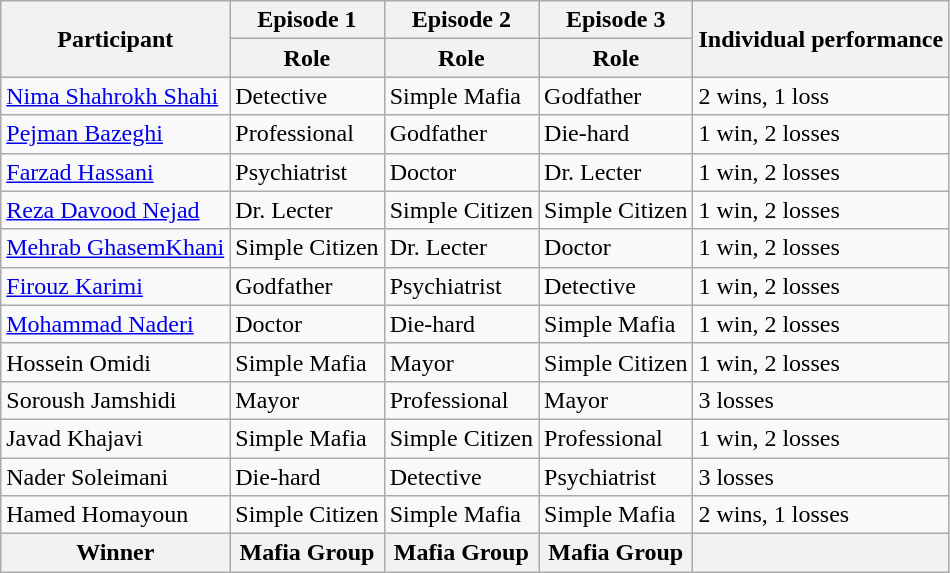<table class="wikitable">
<tr>
<th rowspan="2">Participant</th>
<th>Episode 1</th>
<th>Episode 2</th>
<th>Episode 3</th>
<th rowspan="2">Individual performance</th>
</tr>
<tr>
<th>Role</th>
<th>Role</th>
<th>Role</th>
</tr>
<tr>
<td><a href='#'>Nima Shahrokh Shahi</a></td>
<td>Detective</td>
<td>Simple Mafia</td>
<td>Godfather</td>
<td>2 wins, 1 loss</td>
</tr>
<tr>
<td><a href='#'>Pejman Bazeghi</a></td>
<td>Professional</td>
<td>Godfather</td>
<td>Die-hard</td>
<td>1 win, 2 losses</td>
</tr>
<tr>
<td><a href='#'>Farzad Hassani</a></td>
<td>Psychiatrist</td>
<td>Doctor</td>
<td>Dr. Lecter</td>
<td>1 win, 2 losses</td>
</tr>
<tr>
<td><a href='#'>Reza Davood Nejad</a></td>
<td>Dr. Lecter</td>
<td>Simple Citizen</td>
<td>Simple Citizen</td>
<td>1 win, 2 losses</td>
</tr>
<tr>
<td><a href='#'>Mehrab GhasemKhani</a></td>
<td>Simple Citizen</td>
<td>Dr. Lecter</td>
<td>Doctor</td>
<td>1 win, 2 losses</td>
</tr>
<tr>
<td><a href='#'>Firouz Karimi</a></td>
<td>Godfather</td>
<td>Psychiatrist</td>
<td>Detective</td>
<td>1 win, 2 losses</td>
</tr>
<tr>
<td><a href='#'>Mohammad Naderi</a></td>
<td>Doctor</td>
<td>Die-hard</td>
<td>Simple Mafia</td>
<td>1 win, 2 losses</td>
</tr>
<tr>
<td>Hossein Omidi</td>
<td>Simple Mafia</td>
<td>Mayor</td>
<td>Simple Citizen</td>
<td>1 win, 2 losses</td>
</tr>
<tr>
<td>Soroush Jamshidi</td>
<td>Mayor</td>
<td>Professional</td>
<td>Mayor</td>
<td>3 losses</td>
</tr>
<tr>
<td>Javad Khajavi</td>
<td>Simple Mafia</td>
<td>Simple Citizen</td>
<td>Professional</td>
<td>1 win, 2 losses</td>
</tr>
<tr>
<td>Nader Soleimani</td>
<td>Die-hard</td>
<td>Detective</td>
<td>Psychiatrist</td>
<td>3 losses</td>
</tr>
<tr>
<td>Hamed Homayoun</td>
<td>Simple Citizen</td>
<td>Simple Mafia</td>
<td>Simple Mafia</td>
<td>2 wins, 1 losses</td>
</tr>
<tr>
<th>Winner</th>
<th>Mafia Group</th>
<th>Mafia Group</th>
<th>Mafia Group</th>
<th></th>
</tr>
</table>
